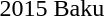<table>
<tr>
<td>2015 Baku<br></td>
<td></td>
<td></td>
<td></td>
</tr>
</table>
